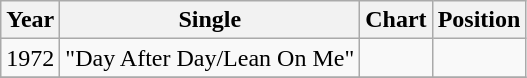<table class="wikitable">
<tr>
<th align="left">Year</th>
<th align="left">Single</th>
<th align="left">Chart</th>
<th align="left">Position</th>
</tr>
<tr>
<td align="left">1972</td>
<td align="left">"Day After Day/Lean On Me"</td>
<td align="left"></td>
<td align="left"></td>
</tr>
<tr>
</tr>
</table>
